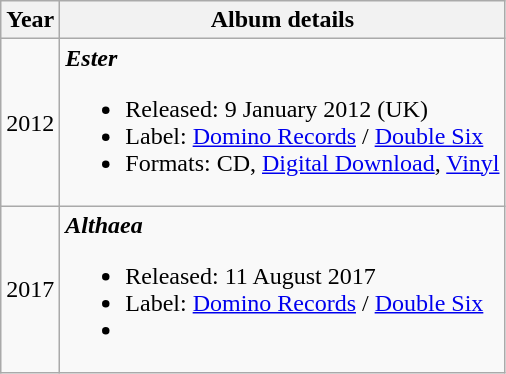<table class="wikitable" style="text-align:center;">
<tr>
<th>Year</th>
<th>Album details</th>
</tr>
<tr>
<td>2012</td>
<td style="text-align:left;"><strong><em>Ester</em></strong><br><ul><li>Released: 9 January 2012 (UK)</li><li>Label: <a href='#'>Domino Records</a> / <a href='#'>Double Six</a></li><li>Formats: CD, <a href='#'>Digital Download</a>, <a href='#'>Vinyl</a></li></ul></td>
</tr>
<tr>
<td>2017</td>
<td style="text-align:left;"><strong><em>Althaea</em></strong><br><ul><li>Released: 11 August 2017</li><li>Label: <a href='#'>Domino Records</a> / <a href='#'>Double Six</a></li><li></li></ul></td>
</tr>
</table>
